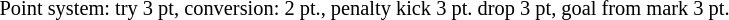<table width=100%>
<tr>
<td align=left width=60% style="font-size: 85%">Point system: try 3 pt, conversion: 2 pt., penalty kick 3 pt. drop 3 pt, goal from mark 3 pt.</td>
</tr>
</table>
